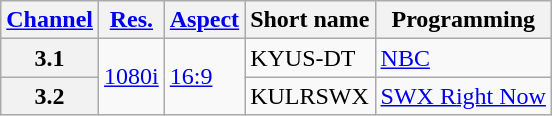<table class="wikitable">
<tr>
<th scope = "col"><a href='#'>Channel</a></th>
<th scope = "col"><a href='#'>Res.</a></th>
<th scope = "col"><a href='#'>Aspect</a></th>
<th scope = "col">Short name</th>
<th scope = "col">Programming</th>
</tr>
<tr>
<th scope = "row">3.1</th>
<td rowspan=2><a href='#'>1080i</a></td>
<td rowspan=2><a href='#'>16:9</a></td>
<td>KYUS-DT</td>
<td><a href='#'>NBC</a></td>
</tr>
<tr>
<th scope = "row">3.2</th>
<td>KULRSWX</td>
<td><a href='#'>SWX Right Now</a></td>
</tr>
</table>
